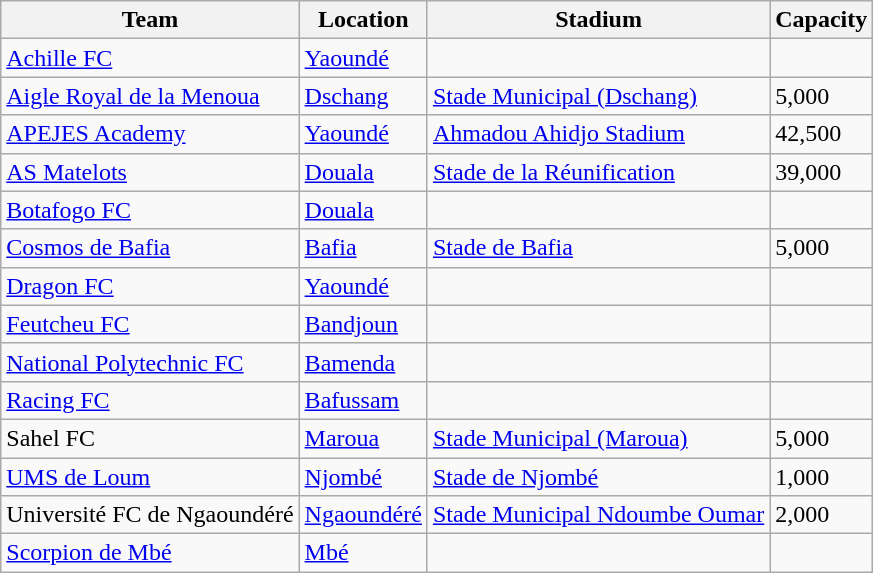<table class="wikitable sortable">
<tr>
<th>Team</th>
<th>Location</th>
<th>Stadium</th>
<th>Capacity</th>
</tr>
<tr>
<td><a href='#'>Achille FC</a></td>
<td><a href='#'>Yaoundé</a></td>
<td></td>
<td></td>
</tr>
<tr>
<td><a href='#'>Aigle Royal de la Menoua</a></td>
<td><a href='#'>Dschang</a></td>
<td><a href='#'>Stade Municipal (Dschang)</a></td>
<td>5,000</td>
</tr>
<tr>
<td><a href='#'>APEJES Academy</a></td>
<td><a href='#'>Yaoundé</a></td>
<td><a href='#'>Ahmadou Ahidjo Stadium</a></td>
<td>42,500</td>
</tr>
<tr>
<td><a href='#'>AS Matelots</a></td>
<td><a href='#'>Douala</a></td>
<td><a href='#'>Stade de la Réunification</a></td>
<td>39,000</td>
</tr>
<tr>
<td><a href='#'>Botafogo FC</a></td>
<td><a href='#'>Douala</a></td>
<td></td>
<td></td>
</tr>
<tr>
<td><a href='#'>Cosmos de Bafia</a></td>
<td><a href='#'>Bafia</a></td>
<td><a href='#'>Stade de Bafia</a></td>
<td>5,000</td>
</tr>
<tr>
<td><a href='#'>Dragon FC</a></td>
<td><a href='#'>Yaoundé</a></td>
<td></td>
<td></td>
</tr>
<tr>
<td><a href='#'>Feutcheu FC</a></td>
<td><a href='#'>Bandjoun</a></td>
<td></td>
<td></td>
</tr>
<tr>
<td><a href='#'>National Polytechnic FC</a></td>
<td><a href='#'>Bamenda</a></td>
<td></td>
<td></td>
</tr>
<tr>
<td><a href='#'>Racing FC</a></td>
<td><a href='#'>Bafussam</a></td>
<td></td>
<td></td>
</tr>
<tr>
<td>Sahel FC</td>
<td><a href='#'>Maroua</a></td>
<td><a href='#'>Stade Municipal (Maroua)</a></td>
<td>5,000</td>
</tr>
<tr>
<td><a href='#'>UMS de Loum</a></td>
<td><a href='#'>Njombé</a></td>
<td><a href='#'>Stade de Njombé</a></td>
<td>1,000</td>
</tr>
<tr>
<td>Université FC de Ngaoundéré</td>
<td><a href='#'>Ngaoundéré</a></td>
<td><a href='#'>Stade Municipal Ndoumbe Oumar</a></td>
<td>2,000</td>
</tr>
<tr>
<td><a href='#'>Scorpion de Mbé</a></td>
<td><a href='#'>Mbé</a></td>
<td></td>
<td></td>
</tr>
</table>
